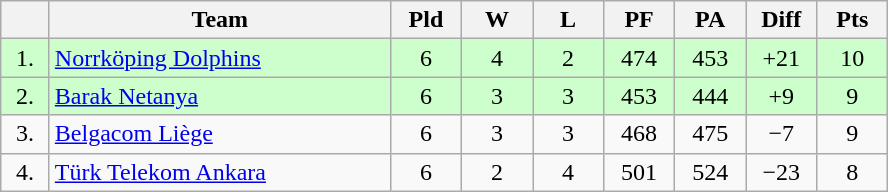<table class="wikitable" style="text-align:center">
<tr>
<th width=25></th>
<th width=220>Team</th>
<th width=40>Pld</th>
<th width=40>W</th>
<th width=40>L</th>
<th width=40>PF</th>
<th width=40>PA</th>
<th width=40>Diff</th>
<th width=40>Pts</th>
</tr>
<tr style="background:#ccffcc;">
<td>1.</td>
<td align=left> <a href='#'>Norrköping Dolphins</a></td>
<td>6</td>
<td>4</td>
<td>2</td>
<td>474</td>
<td>453</td>
<td>+21</td>
<td>10</td>
</tr>
<tr style="background:#ccffcc;">
<td>2.</td>
<td align=left> <a href='#'>Barak Netanya</a></td>
<td>6</td>
<td>3</td>
<td>3</td>
<td>453</td>
<td>444</td>
<td>+9</td>
<td>9</td>
</tr>
<tr>
<td>3.</td>
<td align=left> <a href='#'>Belgacom Liège</a></td>
<td>6</td>
<td>3</td>
<td>3</td>
<td>468</td>
<td>475</td>
<td>−7</td>
<td>9</td>
</tr>
<tr>
<td>4.</td>
<td align=left> <a href='#'>Türk Telekom Ankara</a></td>
<td>6</td>
<td>2</td>
<td>4</td>
<td>501</td>
<td>524</td>
<td>−23</td>
<td>8</td>
</tr>
</table>
